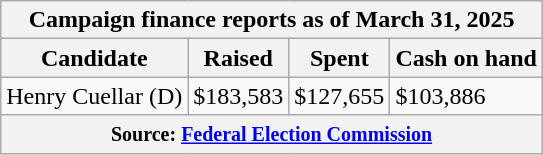<table class="wikitable sortable">
<tr>
<th colspan=4>Campaign finance reports as of March 31, 2025</th>
</tr>
<tr style="text-align:center;">
<th>Candidate</th>
<th>Raised</th>
<th>Spent</th>
<th>Cash on hand</th>
</tr>
<tr>
<td>Henry Cuellar (D)</td>
<td>$183,583</td>
<td>$127,655</td>
<td>$103,886</td>
</tr>
<tr>
<th colspan="4"><small>Source: <a href='#'>Federal Election Commission</a></small></th>
</tr>
</table>
